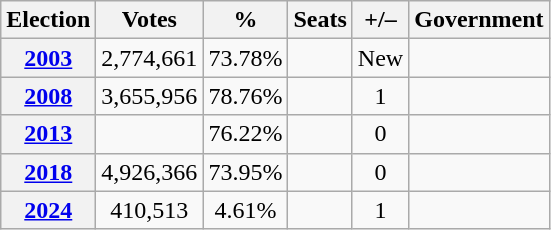<table class=wikitable style=text-align:center>
<tr>
<th>Election</th>
<th>Votes</th>
<th>%</th>
<th>Seats</th>
<th>+/–</th>
<th>Government</th>
</tr>
<tr>
<th><a href='#'>2003</a></th>
<td>2,774,661</td>
<td>73.78%</td>
<td></td>
<td>New</td>
<td></td>
</tr>
<tr>
<th><a href='#'>2008</a></th>
<td>3,655,956</td>
<td>78.76%</td>
<td></td>
<td> 1</td>
<td></td>
</tr>
<tr>
<th><a href='#'>2013</a></th>
<td></td>
<td>76.22%</td>
<td></td>
<td> 0</td>
<td></td>
</tr>
<tr>
<th><a href='#'>2018</a></th>
<td>4,926,366</td>
<td>73.95%</td>
<td></td>
<td> 0</td>
<td></td>
</tr>
<tr>
<th><a href='#'>2024</a></th>
<td>410,513</td>
<td>4.61%</td>
<td></td>
<td> 1</td>
<td></td>
</tr>
</table>
